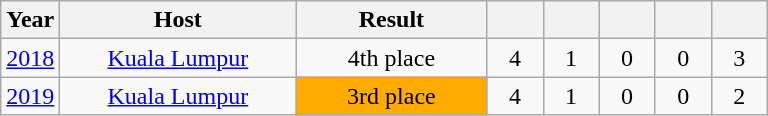<table class="wikitable" style="text-align:center">
<tr>
<th width=30>Year</th>
<th width=150>Host</th>
<th width=120>Result</th>
<th width=30></th>
<th width=30></th>
<th width=30></th>
<th width=30></th>
<th width=30></th>
</tr>
<tr>
<td><a href='#'>2018</a></td>
<td> <a href='#'>Kuala Lumpur</a></td>
<td>4th place</td>
<td>4</td>
<td>1</td>
<td>0</td>
<td>0</td>
<td>3</td>
</tr>
<tr>
<td><a href='#'>2019</a></td>
<td> <a href='#'>Kuala Lumpur</a></td>
<td bgcolor="#FFDAB9;">3rd place</td>
<td>4</td>
<td>1</td>
<td>0</td>
<td>0</td>
<td>2</td>
</tr>
</table>
